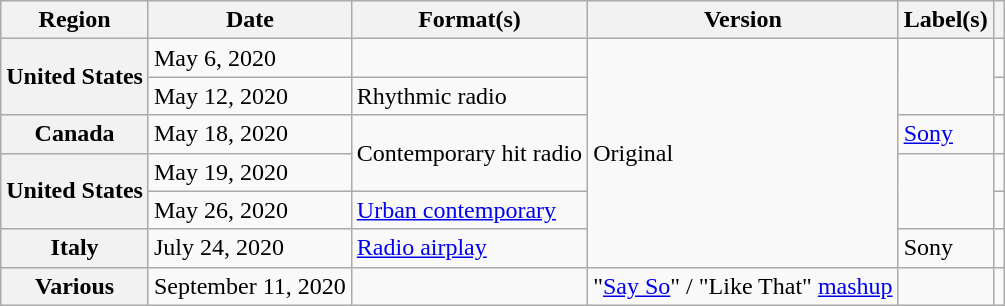<table class="wikitable plainrowheaders">
<tr>
<th scope="col">Region</th>
<th scope="col">Date</th>
<th scope="col">Format(s)</th>
<th scope="col">Version</th>
<th scope="col">Label(s)</th>
<th scope="col"></th>
</tr>
<tr>
<th scope="row" rowspan="2">United States</th>
<td>May 6, 2020</td>
<td></td>
<td rowspan="6">Original</td>
<td rowspan="2"></td>
<td style="text-align:center;"></td>
</tr>
<tr>
<td>May 12, 2020</td>
<td>Rhythmic radio</td>
<td style="text-align:center;"></td>
</tr>
<tr>
<th scope="row">Canada</th>
<td>May 18, 2020</td>
<td rowspan="2">Contemporary hit radio</td>
<td><a href='#'>Sony</a></td>
<td style="text-align:center;"></td>
</tr>
<tr>
<th scope="row" rowspan="2">United States</th>
<td>May 19, 2020</td>
<td rowspan="2"></td>
<td style="text-align:center;"></td>
</tr>
<tr>
<td>May 26, 2020</td>
<td><a href='#'>Urban contemporary</a></td>
<td style="text-align:center;"></td>
</tr>
<tr>
<th scope="row">Italy</th>
<td>July 24, 2020</td>
<td><a href='#'>Radio airplay</a></td>
<td>Sony</td>
<td style="text-align:center;"></td>
</tr>
<tr>
<th scope="row">Various</th>
<td>September 11, 2020</td>
<td></td>
<td>"<a href='#'>Say So</a>" / "Like That" <a href='#'>mashup</a></td>
<td></td>
<td style="text-align:center;"></td>
</tr>
</table>
